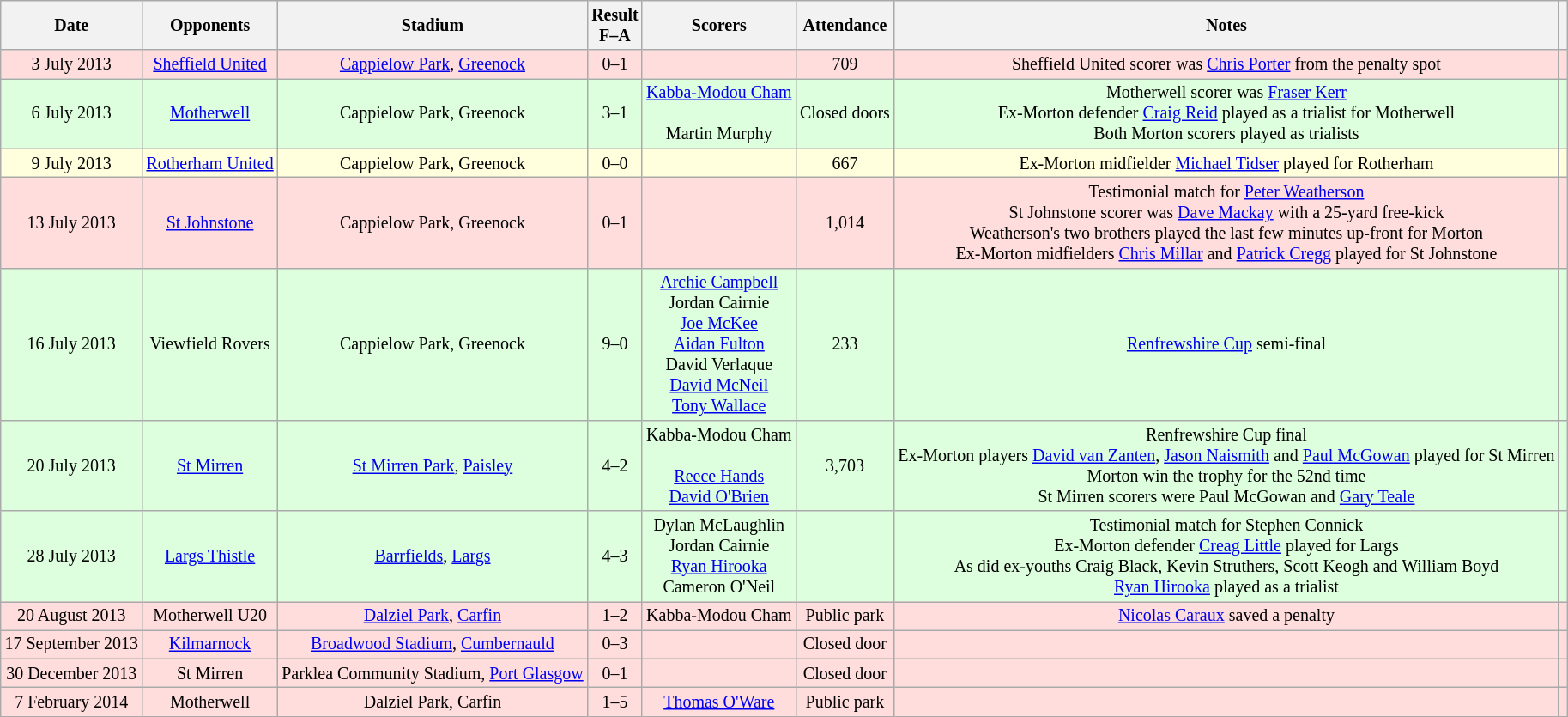<table class="wikitable" style="border-collapse:collapse; text-align:center; font-size:smaller;">
<tr style="background:#f0f6ff;">
<th>Date</th>
<th>Opponents</th>
<th>Stadium</th>
<th>Result <br> F–A </th>
<th>Scorers</th>
<th>Attendance</th>
<th>Notes</th>
<th></th>
</tr>
<tr style="background:#fdd;">
<td>3 July 2013</td>
<td><a href='#'>Sheffield United</a></td>
<td><a href='#'>Cappielow Park</a>, <a href='#'>Greenock</a></td>
<td>0–1</td>
<td></td>
<td>709</td>
<td>Sheffield United scorer was <a href='#'>Chris Porter</a> from the penalty spot</td>
<td></td>
</tr>
<tr style="background:#dfd;">
<td>6 July 2013</td>
<td><a href='#'>Motherwell</a></td>
<td>Cappielow Park, Greenock</td>
<td>3–1</td>
<td><a href='#'>Kabba-Modou Cham</a> <br>  <br> Martin Murphy </td>
<td>Closed doors</td>
<td>Motherwell scorer was <a href='#'>Fraser Kerr</a> <br> Ex-Morton defender <a href='#'>Craig Reid</a> played as a trialist for Motherwell <br> Both Morton scorers played as trialists</td>
<td></td>
</tr>
<tr style="background:#ffd;">
<td>9 July 2013</td>
<td><a href='#'>Rotherham United</a></td>
<td>Cappielow Park, Greenock</td>
<td>0–0</td>
<td></td>
<td>667</td>
<td>Ex-Morton midfielder <a href='#'>Michael Tidser</a> played for Rotherham</td>
<td></td>
</tr>
<tr style="background:#fdd;">
<td>13 July 2013</td>
<td><a href='#'>St Johnstone</a></td>
<td>Cappielow Park, Greenock</td>
<td>0–1</td>
<td></td>
<td>1,014</td>
<td>Testimonial match for <a href='#'>Peter Weatherson</a> <br> St Johnstone scorer was <a href='#'>Dave Mackay</a> with a 25-yard free-kick <br> Weatherson's two brothers played the last few minutes up-front for Morton <br> Ex-Morton midfielders <a href='#'>Chris Millar</a> and <a href='#'>Patrick Cregg</a> played for St Johnstone</td>
<td></td>
</tr>
<tr style="background:#dfd;">
<td>16 July 2013</td>
<td>Viewfield Rovers</td>
<td>Cappielow Park, Greenock</td>
<td>9–0</td>
<td><a href='#'>Archie Campbell</a>  <br> Jordan Cairnie  <br> <a href='#'>Joe McKee</a>  <br> <a href='#'>Aidan Fulton</a>  <br> David Verlaque  <br> <a href='#'>David McNeil</a>  <br> <a href='#'>Tony Wallace</a> </td>
<td>233</td>
<td><a href='#'>Renfrewshire Cup</a> semi-final</td>
<td></td>
</tr>
<tr style="background:#dfd;">
<td>20 July 2013</td>
<td><a href='#'>St Mirren</a></td>
<td><a href='#'>St Mirren Park</a>, <a href='#'>Paisley</a></td>
<td>4–2</td>
<td>Kabba-Modou Cham <br>  <br> <a href='#'>Reece Hands</a>  <br> <a href='#'>David O'Brien</a> </td>
<td>3,703</td>
<td>Renfrewshire Cup final <br> Ex-Morton players <a href='#'>David van Zanten</a>, <a href='#'>Jason Naismith</a> and <a href='#'>Paul McGowan</a> played for St Mirren <br> Morton win the trophy for the 52nd time <br> St Mirren scorers were Paul McGowan and <a href='#'>Gary Teale</a></td>
<td></td>
</tr>
<tr style="background:#dfd;">
<td>28 July 2013</td>
<td><a href='#'>Largs Thistle</a></td>
<td><a href='#'>Barrfields</a>, <a href='#'>Largs</a></td>
<td>4–3</td>
<td>Dylan McLaughlin  <br> Jordan Cairnie  <br> <a href='#'>Ryan Hirooka</a>  <br> Cameron O'Neil </td>
<td></td>
<td>Testimonial match for Stephen Connick <br> Ex-Morton defender <a href='#'>Creag Little</a> played for Largs <br> As did ex-youths Craig Black, Kevin Struthers, Scott Keogh and William Boyd <br> <a href='#'>Ryan Hirooka</a> played as a trialist</td>
<td></td>
</tr>
<tr style="background:#fdd;">
<td>20 August 2013</td>
<td>Motherwell U20</td>
<td><a href='#'>Dalziel Park</a>, <a href='#'>Carfin</a></td>
<td>1–2</td>
<td>Kabba-Modou Cham </td>
<td>Public park</td>
<td><a href='#'>Nicolas Caraux</a> saved a penalty</td>
<td></td>
</tr>
<tr style="background:#fdd;">
<td>17 September 2013</td>
<td><a href='#'>Kilmarnock</a></td>
<td><a href='#'>Broadwood Stadium</a>, <a href='#'>Cumbernauld</a></td>
<td>0–3</td>
<td></td>
<td>Closed door</td>
<td></td>
<td></td>
</tr>
<tr style="background:#fdd;">
<td>30 December 2013</td>
<td>St Mirren</td>
<td>Parklea Community Stadium, <a href='#'>Port Glasgow</a></td>
<td>0–1</td>
<td></td>
<td>Closed door</td>
<td></td>
<td></td>
</tr>
<tr style="background:#fdd;">
<td>7 February 2014</td>
<td>Motherwell</td>
<td>Dalziel Park, Carfin</td>
<td>1–5</td>
<td><a href='#'>Thomas O'Ware</a> </td>
<td>Public park</td>
<td></td>
<td></td>
</tr>
</table>
